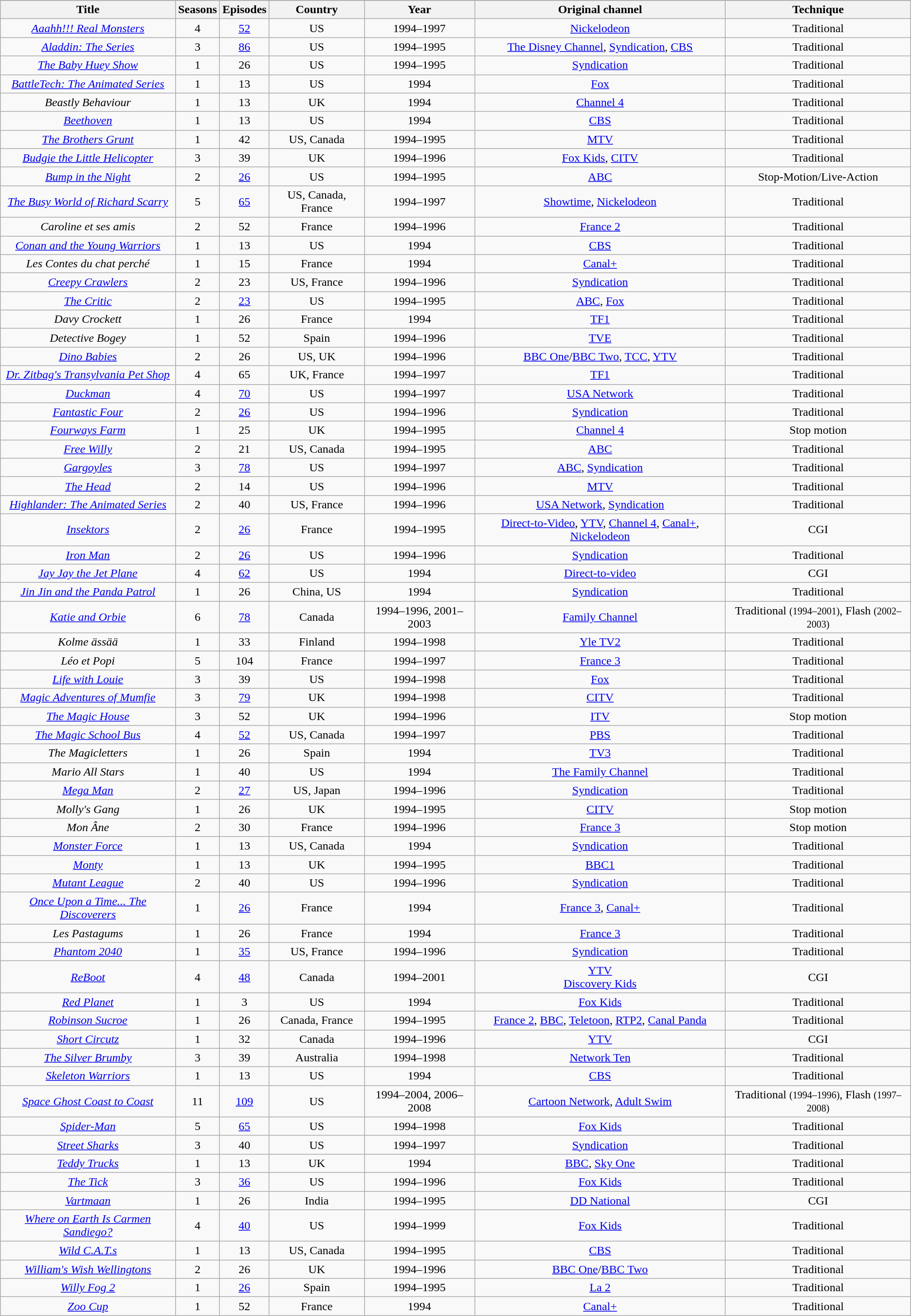<table class="wikitable sortable" style="text-align:center;">
<tr>
</tr>
<tr>
<th scope="col">Title</th>
<th>Seasons</th>
<th scope="col">Episodes</th>
<th scope="col">Country</th>
<th scope="col">Year</th>
<th>Original channel</th>
<th scope="col">Technique</th>
</tr>
<tr>
<td><em><a href='#'>Aaahh!!! Real Monsters</a></em></td>
<td>4</td>
<td><a href='#'>52</a></td>
<td>US</td>
<td>1994–1997</td>
<td><a href='#'>Nickelodeon</a></td>
<td>Traditional</td>
</tr>
<tr>
<td><em><a href='#'>Aladdin: The Series</a></em></td>
<td>3</td>
<td><a href='#'>86</a></td>
<td>US</td>
<td>1994–1995</td>
<td><a href='#'>The Disney Channel</a>, <a href='#'>Syndication</a>, <a href='#'>CBS</a></td>
<td>Traditional</td>
</tr>
<tr>
<td data-sort-value="Baby Huey Show"><em><a href='#'>The Baby Huey Show</a></em></td>
<td>1</td>
<td>26</td>
<td>US</td>
<td>1994–1995</td>
<td><a href='#'>Syndication</a></td>
<td>Traditional</td>
</tr>
<tr>
<td><em><a href='#'>BattleTech: The Animated Series</a></em></td>
<td>1</td>
<td>13</td>
<td>US</td>
<td>1994</td>
<td><a href='#'>Fox</a></td>
<td>Traditional</td>
</tr>
<tr>
<td><em>Beastly Behaviour</em></td>
<td>1</td>
<td>13</td>
<td>UK</td>
<td>1994</td>
<td><a href='#'>Channel 4</a></td>
<td>Traditional</td>
</tr>
<tr>
<td><em><a href='#'>Beethoven</a></em></td>
<td>1</td>
<td>13</td>
<td>US</td>
<td>1994</td>
<td><a href='#'>CBS</a></td>
<td>Traditional</td>
</tr>
<tr>
<td data-sort-value="Brothers Grunt"><em><a href='#'>The Brothers Grunt</a></em></td>
<td>1</td>
<td>42</td>
<td>US, Canada</td>
<td>1994–1995</td>
<td><a href='#'>MTV</a></td>
<td>Traditional</td>
</tr>
<tr>
<td><em><a href='#'>Budgie the Little Helicopter</a></em></td>
<td>3</td>
<td>39</td>
<td>UK</td>
<td>1994–1996</td>
<td><a href='#'>Fox Kids</a>, <a href='#'>CITV</a></td>
<td>Traditional</td>
</tr>
<tr>
<td><em><a href='#'>Bump in the Night</a></em></td>
<td>2</td>
<td><a href='#'>26</a></td>
<td>US</td>
<td>1994–1995</td>
<td><a href='#'>ABC</a></td>
<td>Stop-Motion/Live-Action</td>
</tr>
<tr>
<td data-sort-value="Busy World of Richard Scarry"><em><a href='#'>The Busy World of Richard Scarry</a></em></td>
<td>5</td>
<td><a href='#'>65</a></td>
<td>US, Canada, France</td>
<td>1994–1997</td>
<td><a href='#'>Showtime</a>, <a href='#'>Nickelodeon</a></td>
<td>Traditional</td>
</tr>
<tr>
<td><em>Caroline et ses amis</em></td>
<td>2</td>
<td>52</td>
<td>France</td>
<td>1994–1996</td>
<td><a href='#'>France 2</a></td>
<td>Traditional</td>
</tr>
<tr>
<td><em><a href='#'>Conan and the Young Warriors</a></em></td>
<td>1</td>
<td>13</td>
<td>US</td>
<td>1994</td>
<td><a href='#'>CBS</a></td>
<td>Traditional</td>
</tr>
<tr>
<td data-sort-value="Contes du chat perché"><em>Les Contes du chat perché</em></td>
<td>1</td>
<td>15</td>
<td>France</td>
<td>1994</td>
<td><a href='#'>Canal+</a></td>
<td>Traditional</td>
</tr>
<tr>
<td><em><a href='#'>Creepy Crawlers</a></em></td>
<td>2</td>
<td>23</td>
<td>US, France</td>
<td>1994–1996</td>
<td><a href='#'>Syndication</a></td>
<td>Traditional</td>
</tr>
<tr>
<td data-sort-value="Critic"><em><a href='#'>The Critic</a></em></td>
<td>2</td>
<td><a href='#'>23</a></td>
<td>US</td>
<td>1994–1995</td>
<td><a href='#'>ABC</a>, <a href='#'>Fox</a></td>
<td>Traditional</td>
</tr>
<tr>
<td><em>Davy Crockett</em></td>
<td>1</td>
<td>26</td>
<td>France</td>
<td>1994</td>
<td><a href='#'>TF1</a></td>
<td>Traditional</td>
</tr>
<tr>
<td><em>Detective Bogey</em></td>
<td>1</td>
<td>52</td>
<td>Spain</td>
<td>1994–1996</td>
<td><a href='#'>TVE</a></td>
<td>Traditional</td>
</tr>
<tr>
<td><em><a href='#'>Dino Babies</a></em></td>
<td>2</td>
<td>26</td>
<td>US, UK</td>
<td>1994–1996</td>
<td><a href='#'>BBC One</a>/<a href='#'>BBC Two</a>, <a href='#'>TCC</a>, <a href='#'>YTV</a></td>
<td>Traditional</td>
</tr>
<tr>
<td><em><a href='#'>Dr. Zitbag's Transylvania Pet Shop</a></em></td>
<td>4</td>
<td>65</td>
<td>UK, France</td>
<td>1994–1997</td>
<td><a href='#'>TF1</a></td>
<td>Traditional</td>
</tr>
<tr>
<td><em><a href='#'>Duckman</a></em></td>
<td>4</td>
<td><a href='#'>70</a></td>
<td>US</td>
<td>1994–1997</td>
<td><a href='#'>USA Network</a></td>
<td>Traditional</td>
</tr>
<tr>
<td><em><a href='#'>Fantastic Four</a></em></td>
<td>2</td>
<td><a href='#'>26</a></td>
<td>US</td>
<td>1994–1996</td>
<td><a href='#'>Syndication</a></td>
<td>Traditional</td>
</tr>
<tr>
<td><em><a href='#'>Fourways Farm</a></em></td>
<td>1</td>
<td>25</td>
<td>UK</td>
<td>1994–1995</td>
<td><a href='#'>Channel 4</a></td>
<td>Stop motion</td>
</tr>
<tr>
<td><em><a href='#'>Free Willy</a></em></td>
<td>2</td>
<td>21</td>
<td>US, Canada</td>
<td>1994–1995</td>
<td><a href='#'>ABC</a></td>
<td>Traditional</td>
</tr>
<tr>
<td><em><a href='#'>Gargoyles</a></em></td>
<td>3</td>
<td><a href='#'>78</a></td>
<td>US</td>
<td>1994–1997</td>
<td><a href='#'>ABC</a>, <a href='#'>Syndication</a></td>
<td>Traditional</td>
</tr>
<tr>
<td data-sort-value="Head"><em><a href='#'>The Head</a></em></td>
<td>2</td>
<td>14</td>
<td>US</td>
<td>1994–1996</td>
<td><a href='#'>MTV</a></td>
<td>Traditional</td>
</tr>
<tr>
<td><em><a href='#'>Highlander: The Animated Series</a></em></td>
<td>2</td>
<td>40</td>
<td>US, France</td>
<td>1994–1996</td>
<td><a href='#'>USA Network</a>, <a href='#'>Syndication</a></td>
<td>Traditional</td>
</tr>
<tr>
<td><em><a href='#'>Insektors</a></em></td>
<td>2</td>
<td><a href='#'>26</a></td>
<td>France</td>
<td>1994–1995</td>
<td><a href='#'>Direct-to-Video</a>, <a href='#'>YTV</a>, <a href='#'>Channel 4</a>, <a href='#'>Canal+</a>, <a href='#'>Nickelodeon</a></td>
<td>CGI</td>
</tr>
<tr>
<td><em><a href='#'>Iron Man</a></em></td>
<td>2</td>
<td><a href='#'>26</a></td>
<td>US</td>
<td>1994–1996</td>
<td><a href='#'>Syndication</a></td>
<td>Traditional</td>
</tr>
<tr>
<td><em><a href='#'>Jay Jay the Jet Plane</a></em></td>
<td>4</td>
<td><a href='#'>62</a></td>
<td>US</td>
<td>1994</td>
<td><a href='#'>Direct-to-video</a></td>
<td>CGI</td>
</tr>
<tr>
<td><em><a href='#'>Jin Jin and the Panda Patrol</a></em></td>
<td>1</td>
<td>26</td>
<td>China, US</td>
<td>1994</td>
<td><a href='#'>Syndication</a></td>
<td>Traditional</td>
</tr>
<tr>
<td><em><a href='#'>Katie and Orbie</a></em></td>
<td>6</td>
<td><a href='#'>78</a></td>
<td>Canada</td>
<td>1994–1996, 2001–2003</td>
<td><a href='#'>Family Channel</a></td>
<td>Traditional <small>(1994–2001)</small>, Flash <small>(2002–2003)</small></td>
</tr>
<tr>
<td><em>Kolme ässää</em></td>
<td>1</td>
<td>33</td>
<td>Finland</td>
<td>1994–1998</td>
<td><a href='#'>Yle TV2</a></td>
<td>Traditional</td>
</tr>
<tr>
<td><em>Léo et Popi</em></td>
<td>5</td>
<td>104</td>
<td>France</td>
<td>1994–1997</td>
<td><a href='#'>France 3</a></td>
<td>Traditional</td>
</tr>
<tr>
<td><em><a href='#'>Life with Louie</a></em></td>
<td>3</td>
<td>39</td>
<td>US</td>
<td>1994–1998</td>
<td><a href='#'>Fox</a></td>
<td>Traditional</td>
</tr>
<tr>
<td><em><a href='#'>Magic Adventures of Mumfie</a></em></td>
<td>3</td>
<td><a href='#'>79</a></td>
<td>UK</td>
<td>1994–1998</td>
<td><a href='#'>CITV</a></td>
<td>Traditional</td>
</tr>
<tr>
<td data-sort-value="Magic House"><em><a href='#'>The Magic House</a></em></td>
<td>3</td>
<td>52</td>
<td>UK</td>
<td>1994–1996</td>
<td><a href='#'>ITV</a></td>
<td>Stop motion</td>
</tr>
<tr>
<td data-sort-value="Magic School Bus"><em><a href='#'>The Magic School Bus</a></em></td>
<td>4</td>
<td><a href='#'>52</a></td>
<td>US, Canada</td>
<td>1994–1997</td>
<td><a href='#'>PBS</a></td>
<td>Traditional</td>
</tr>
<tr>
<td data-sort-value="Magicletters"><em>The Magicletters</em></td>
<td>1</td>
<td>26</td>
<td>Spain</td>
<td>1994</td>
<td><a href='#'>TV3</a></td>
<td>Traditional</td>
</tr>
<tr>
<td><em>Mario All Stars</em></td>
<td>1</td>
<td>40</td>
<td>US</td>
<td>1994</td>
<td><a href='#'>The Family Channel</a></td>
<td>Traditional</td>
</tr>
<tr>
<td><em><a href='#'>Mega Man</a></em></td>
<td>2</td>
<td><a href='#'>27</a></td>
<td>US, Japan</td>
<td>1994–1996</td>
<td><a href='#'>Syndication</a></td>
<td>Traditional</td>
</tr>
<tr>
<td><em>Molly's Gang</em></td>
<td>1</td>
<td>26</td>
<td>UK</td>
<td>1994–1995</td>
<td><a href='#'>CITV</a></td>
<td>Stop motion</td>
</tr>
<tr>
<td><em>Mon Âne</em></td>
<td>2</td>
<td>30</td>
<td>France</td>
<td>1994–1996</td>
<td><a href='#'>France 3</a></td>
<td>Stop motion</td>
</tr>
<tr>
<td><em><a href='#'>Monster Force</a></em></td>
<td>1</td>
<td>13</td>
<td>US, Canada</td>
<td>1994</td>
<td><a href='#'>Syndication</a></td>
<td>Traditional</td>
</tr>
<tr>
<td><em><a href='#'>Monty</a></em></td>
<td>1</td>
<td>13</td>
<td>UK</td>
<td>1994–1995</td>
<td><a href='#'>BBC1</a></td>
<td>Traditional</td>
</tr>
<tr>
<td><em><a href='#'>Mutant League</a></em></td>
<td>2</td>
<td>40</td>
<td>US</td>
<td>1994–1996</td>
<td><a href='#'>Syndication</a></td>
<td>Traditional</td>
</tr>
<tr>
<td><em><a href='#'>Once Upon a Time... The Discoverers</a></em></td>
<td>1</td>
<td><a href='#'>26</a></td>
<td>France</td>
<td>1994</td>
<td><a href='#'>France 3</a>, <a href='#'>Canal+</a></td>
<td>Traditional</td>
</tr>
<tr>
<td data-sort-value="Pastagums"><em>Les Pastagums</em></td>
<td>1</td>
<td>26</td>
<td>France</td>
<td>1994</td>
<td><a href='#'>France 3</a></td>
<td>Traditional</td>
</tr>
<tr>
<td><em><a href='#'>Phantom 2040</a></em></td>
<td>1</td>
<td><a href='#'>35</a></td>
<td>US, France</td>
<td>1994–1996</td>
<td><a href='#'>Syndication</a></td>
<td>Traditional</td>
</tr>
<tr>
<td><em><a href='#'>ReBoot</a></em></td>
<td>4</td>
<td><a href='#'>48</a></td>
<td>Canada</td>
<td>1994–2001</td>
<td><a href='#'>YTV</a><br><a href='#'>Discovery Kids</a></td>
<td>CGI</td>
</tr>
<tr>
<td><em><a href='#'>Red Planet</a></em></td>
<td>1</td>
<td>3</td>
<td>US</td>
<td>1994</td>
<td><a href='#'>Fox Kids</a></td>
<td>Traditional</td>
</tr>
<tr>
<td><em><a href='#'>Robinson Sucroe</a></em></td>
<td>1</td>
<td>26</td>
<td>Canada, France</td>
<td>1994–1995</td>
<td><a href='#'>France 2</a>, <a href='#'>BBC</a>, <a href='#'>Teletoon</a>, <a href='#'>RTP2</a>, <a href='#'>Canal Panda</a></td>
<td>Traditional</td>
</tr>
<tr>
<td><em><a href='#'>Short Circutz</a></em></td>
<td>1</td>
<td>32</td>
<td>Canada</td>
<td>1994–1996</td>
<td><a href='#'>YTV</a></td>
<td>CGI</td>
</tr>
<tr>
<td data-sort-value="Silver Brumby"><em><a href='#'>The Silver Brumby</a></em></td>
<td>3</td>
<td>39</td>
<td>Australia</td>
<td>1994–1998</td>
<td><a href='#'>Network Ten</a></td>
<td>Traditional</td>
</tr>
<tr>
<td><em><a href='#'>Skeleton Warriors</a></em></td>
<td>1</td>
<td>13</td>
<td>US</td>
<td>1994</td>
<td><a href='#'>CBS</a></td>
<td>Traditional</td>
</tr>
<tr>
<td><em><a href='#'>Space Ghost Coast to Coast</a></em></td>
<td>11</td>
<td><a href='#'>109</a></td>
<td>US</td>
<td>1994–2004, 2006–2008</td>
<td><a href='#'>Cartoon Network</a>, <a href='#'>Adult Swim</a></td>
<td>Traditional <small>(1994–1996)</small>, Flash <small>(1997–2008)</small></td>
</tr>
<tr>
<td><em><a href='#'>Spider-Man</a></em></td>
<td>5</td>
<td><a href='#'>65</a></td>
<td>US</td>
<td>1994–1998</td>
<td><a href='#'>Fox Kids</a></td>
<td>Traditional</td>
</tr>
<tr>
<td><em><a href='#'>Street Sharks</a></em></td>
<td>3</td>
<td>40</td>
<td>US</td>
<td>1994–1997</td>
<td><a href='#'>Syndication</a></td>
<td>Traditional</td>
</tr>
<tr>
<td><em><a href='#'>Teddy Trucks</a></em></td>
<td>1</td>
<td>13</td>
<td>UK</td>
<td>1994</td>
<td><a href='#'>BBC</a>, <a href='#'>Sky One</a></td>
<td>Traditional</td>
</tr>
<tr>
<td data-sort-value="Tick"><em><a href='#'>The Tick</a></em></td>
<td>3</td>
<td><a href='#'>36</a></td>
<td>US</td>
<td>1994–1996</td>
<td><a href='#'>Fox Kids</a></td>
<td>Traditional</td>
</tr>
<tr>
<td><em><a href='#'>Vartmaan</a></em></td>
<td>1</td>
<td>26</td>
<td>India</td>
<td>1994–1995</td>
<td><a href='#'>DD National</a></td>
<td>CGI</td>
</tr>
<tr>
<td><em><a href='#'>Where on Earth Is Carmen Sandiego?</a></em></td>
<td>4</td>
<td><a href='#'>40</a></td>
<td>US</td>
<td>1994–1999</td>
<td><a href='#'>Fox Kids</a></td>
<td>Traditional</td>
</tr>
<tr>
<td><em><a href='#'>Wild C.A.T.s</a></em></td>
<td>1</td>
<td>13</td>
<td>US, Canada</td>
<td>1994–1995</td>
<td><a href='#'>CBS</a></td>
<td>Traditional</td>
</tr>
<tr>
<td><em><a href='#'>William's Wish Wellingtons</a></em></td>
<td>2</td>
<td>26</td>
<td>UK</td>
<td>1994–1996</td>
<td><a href='#'>BBC One</a>/<a href='#'>BBC Two</a></td>
<td>Traditional</td>
</tr>
<tr>
<td><em><a href='#'>Willy Fog 2</a></em></td>
<td>1</td>
<td><a href='#'>26</a></td>
<td>Spain</td>
<td>1994–1995</td>
<td><a href='#'>La 2</a></td>
<td>Traditional</td>
</tr>
<tr>
<td><em><a href='#'>Zoo Cup</a></em></td>
<td>1</td>
<td>52</td>
<td>France</td>
<td>1994</td>
<td><a href='#'>Canal+</a></td>
<td>Traditional</td>
</tr>
</table>
